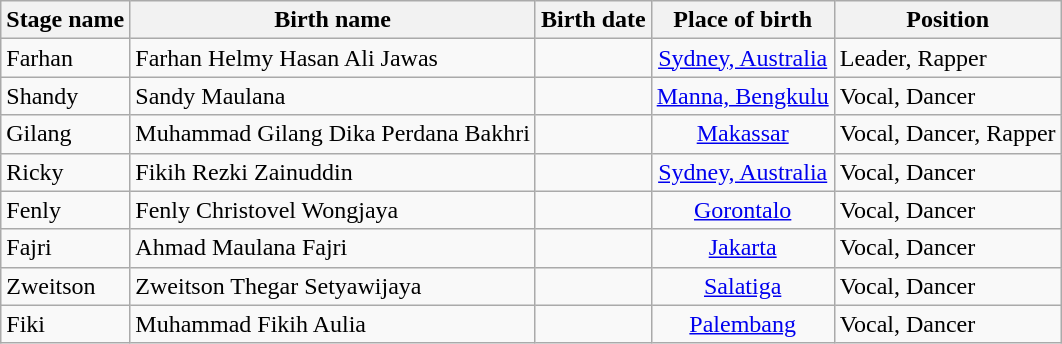<table class="wikitable">
<tr>
<th>Stage name</th>
<th>Birth name</th>
<th>Birth date</th>
<th>Place of birth</th>
<th>Position</th>
</tr>
<tr>
<td>Farhan</td>
<td>Farhan Helmy Hasan Ali Jawas</td>
<td align="center"></td>
<td align="center"><a href='#'>Sydney, Australia</a></td>
<td>Leader, Rapper</td>
</tr>
<tr>
<td>Shandy</td>
<td>Sandy Maulana</td>
<td align="center"></td>
<td align="center"><a href='#'>Manna, Bengkulu</a></td>
<td>Vocal, Dancer</td>
</tr>
<tr>
<td>Gilang</td>
<td>Muhammad Gilang Dika Perdana Bakhri</td>
<td align="center"></td>
<td align="center"><a href='#'>Makassar</a></td>
<td>Vocal, Dancer, Rapper</td>
</tr>
<tr>
<td>Ricky</td>
<td>Fikih Rezki Zainuddin</td>
<td align="center"></td>
<td align="center"><a href='#'>Sydney, Australia</a></td>
<td>Vocal, Dancer</td>
</tr>
<tr>
<td>Fenly</td>
<td>Fenly Christovel Wongjaya</td>
<td align="center"></td>
<td align="center"><a href='#'>Gorontalo</a></td>
<td>Vocal, Dancer</td>
</tr>
<tr>
<td>Fajri</td>
<td>Ahmad Maulana Fajri</td>
<td align="center"></td>
<td align="center"><a href='#'>Jakarta</a></td>
<td>Vocal, Dancer</td>
</tr>
<tr>
<td>Zweitson</td>
<td>Zweitson Thegar Setyawijaya</td>
<td align="center"></td>
<td align="center"><a href='#'>Salatiga</a></td>
<td>Vocal, Dancer</td>
</tr>
<tr>
<td>Fiki</td>
<td>Muhammad Fikih Aulia</td>
<td align="center"></td>
<td align="center"><a href='#'>Palembang</a></td>
<td>Vocal, Dancer</td>
</tr>
</table>
